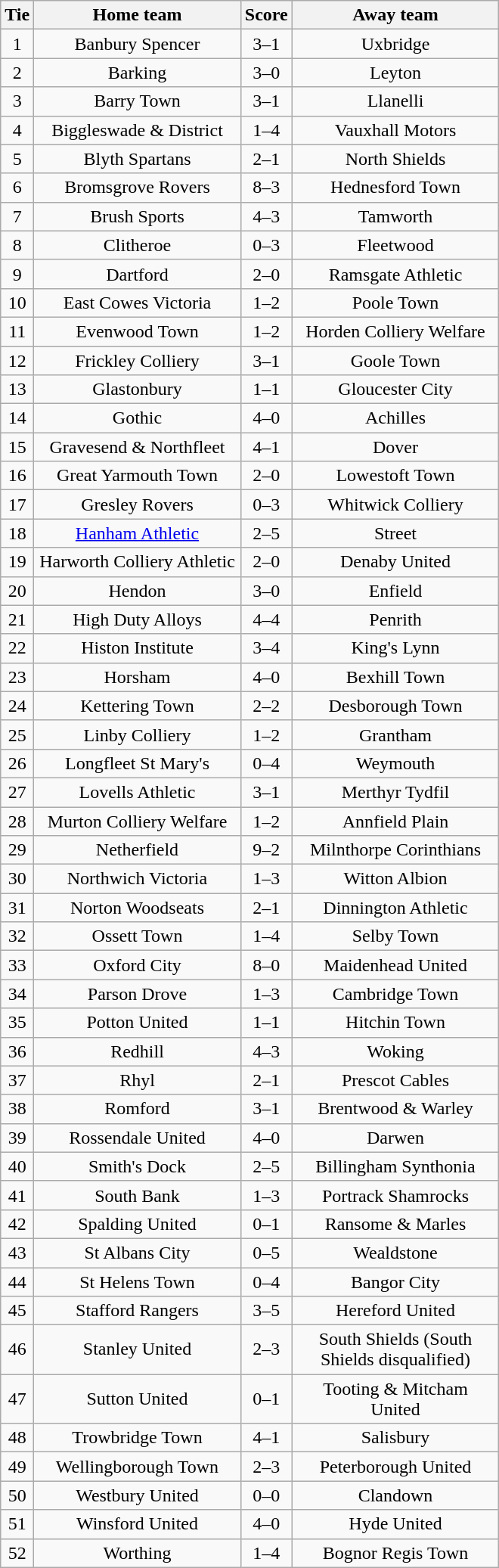<table class="wikitable" style="text-align:center;">
<tr>
<th width=20>Tie</th>
<th width=175>Home team</th>
<th width=20>Score</th>
<th width=175>Away team</th>
</tr>
<tr>
<td>1</td>
<td>Banbury Spencer</td>
<td>3–1</td>
<td>Uxbridge</td>
</tr>
<tr>
<td>2</td>
<td>Barking</td>
<td>3–0</td>
<td>Leyton</td>
</tr>
<tr>
<td>3</td>
<td>Barry Town</td>
<td>3–1</td>
<td>Llanelli</td>
</tr>
<tr>
<td>4</td>
<td>Biggleswade & District</td>
<td>1–4</td>
<td>Vauxhall Motors</td>
</tr>
<tr>
<td>5</td>
<td>Blyth Spartans</td>
<td>2–1</td>
<td>North Shields</td>
</tr>
<tr>
<td>6</td>
<td>Bromsgrove Rovers</td>
<td>8–3</td>
<td>Hednesford Town</td>
</tr>
<tr>
<td>7</td>
<td>Brush Sports</td>
<td>4–3</td>
<td>Tamworth</td>
</tr>
<tr>
<td>8</td>
<td>Clitheroe</td>
<td>0–3</td>
<td>Fleetwood</td>
</tr>
<tr>
<td>9</td>
<td>Dartford</td>
<td>2–0</td>
<td>Ramsgate Athletic</td>
</tr>
<tr>
<td>10</td>
<td>East Cowes Victoria</td>
<td>1–2</td>
<td>Poole Town</td>
</tr>
<tr>
<td>11</td>
<td>Evenwood Town</td>
<td>1–2</td>
<td>Horden Colliery Welfare</td>
</tr>
<tr>
<td>12</td>
<td>Frickley Colliery</td>
<td>3–1</td>
<td>Goole Town</td>
</tr>
<tr>
<td>13</td>
<td>Glastonbury</td>
<td>1–1</td>
<td>Gloucester City</td>
</tr>
<tr>
<td>14</td>
<td>Gothic</td>
<td>4–0</td>
<td>Achilles</td>
</tr>
<tr>
<td>15</td>
<td>Gravesend & Northfleet</td>
<td>4–1</td>
<td>Dover</td>
</tr>
<tr>
<td>16</td>
<td>Great Yarmouth Town</td>
<td>2–0</td>
<td>Lowestoft Town</td>
</tr>
<tr>
<td>17</td>
<td>Gresley Rovers</td>
<td>0–3</td>
<td>Whitwick Colliery</td>
</tr>
<tr>
<td>18</td>
<td><a href='#'>Hanham Athletic</a></td>
<td>2–5</td>
<td>Street</td>
</tr>
<tr>
<td>19</td>
<td>Harworth Colliery Athletic</td>
<td>2–0</td>
<td>Denaby United</td>
</tr>
<tr>
<td>20</td>
<td>Hendon</td>
<td>3–0</td>
<td>Enfield</td>
</tr>
<tr>
<td>21</td>
<td>High Duty Alloys</td>
<td>4–4</td>
<td>Penrith</td>
</tr>
<tr>
<td>22</td>
<td>Histon Institute</td>
<td>3–4</td>
<td>King's Lynn</td>
</tr>
<tr>
<td>23</td>
<td>Horsham</td>
<td>4–0</td>
<td>Bexhill Town</td>
</tr>
<tr>
<td>24</td>
<td>Kettering Town</td>
<td>2–2</td>
<td>Desborough Town</td>
</tr>
<tr>
<td>25</td>
<td>Linby Colliery</td>
<td>1–2</td>
<td>Grantham</td>
</tr>
<tr>
<td>26</td>
<td>Longfleet St Mary's</td>
<td>0–4</td>
<td>Weymouth</td>
</tr>
<tr>
<td>27</td>
<td>Lovells Athletic</td>
<td>3–1</td>
<td>Merthyr Tydfil</td>
</tr>
<tr>
<td>28</td>
<td>Murton Colliery Welfare</td>
<td>1–2</td>
<td>Annfield Plain</td>
</tr>
<tr>
<td>29</td>
<td>Netherfield</td>
<td>9–2</td>
<td>Milnthorpe Corinthians</td>
</tr>
<tr>
<td>30</td>
<td>Northwich Victoria</td>
<td>1–3</td>
<td>Witton Albion</td>
</tr>
<tr>
<td>31</td>
<td>Norton Woodseats</td>
<td>2–1</td>
<td>Dinnington Athletic</td>
</tr>
<tr>
<td>32</td>
<td>Ossett Town</td>
<td>1–4</td>
<td>Selby Town</td>
</tr>
<tr>
<td>33</td>
<td>Oxford City</td>
<td>8–0</td>
<td>Maidenhead United</td>
</tr>
<tr>
<td>34</td>
<td>Parson Drove</td>
<td>1–3</td>
<td>Cambridge Town</td>
</tr>
<tr>
<td>35</td>
<td>Potton United</td>
<td>1–1</td>
<td>Hitchin Town</td>
</tr>
<tr>
<td>36</td>
<td>Redhill</td>
<td>4–3</td>
<td>Woking</td>
</tr>
<tr>
<td>37</td>
<td>Rhyl</td>
<td>2–1</td>
<td>Prescot Cables</td>
</tr>
<tr>
<td>38</td>
<td>Romford</td>
<td>3–1</td>
<td>Brentwood & Warley</td>
</tr>
<tr>
<td>39</td>
<td>Rossendale United</td>
<td>4–0</td>
<td>Darwen</td>
</tr>
<tr>
<td>40</td>
<td>Smith's Dock</td>
<td>2–5</td>
<td>Billingham Synthonia</td>
</tr>
<tr>
<td>41</td>
<td>South Bank</td>
<td>1–3</td>
<td>Portrack Shamrocks</td>
</tr>
<tr>
<td>42</td>
<td>Spalding United</td>
<td>0–1</td>
<td>Ransome & Marles</td>
</tr>
<tr>
<td>43</td>
<td>St Albans City</td>
<td>0–5</td>
<td>Wealdstone</td>
</tr>
<tr>
<td>44</td>
<td>St Helens Town</td>
<td>0–4</td>
<td>Bangor City</td>
</tr>
<tr>
<td>45</td>
<td>Stafford Rangers</td>
<td>3–5</td>
<td>Hereford United</td>
</tr>
<tr>
<td>46</td>
<td>Stanley United</td>
<td>2–3</td>
<td>South Shields (South Shields disqualified)</td>
</tr>
<tr>
<td>47</td>
<td>Sutton United</td>
<td>0–1</td>
<td>Tooting & Mitcham United</td>
</tr>
<tr>
<td>48</td>
<td>Trowbridge Town</td>
<td>4–1</td>
<td>Salisbury</td>
</tr>
<tr>
<td>49</td>
<td>Wellingborough Town</td>
<td>2–3</td>
<td>Peterborough United</td>
</tr>
<tr>
<td>50</td>
<td>Westbury United</td>
<td>0–0</td>
<td>Clandown</td>
</tr>
<tr>
<td>51</td>
<td>Winsford United</td>
<td>4–0</td>
<td>Hyde United</td>
</tr>
<tr>
<td>52</td>
<td>Worthing</td>
<td>1–4</td>
<td>Bognor Regis Town</td>
</tr>
</table>
